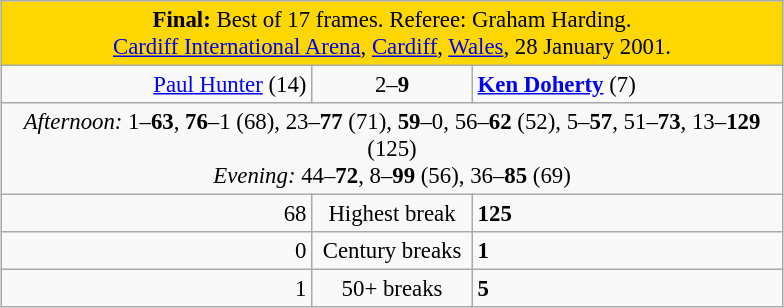<table class="wikitable" style="font-size: 95%; margin: 1em auto 1em auto;">
<tr>
<td colspan="3" align="center" bgcolor="#ffd700"><strong>Final:</strong> Best of 17 frames. Referee: Graham Harding.<br><a href='#'>Cardiff International Arena</a>, <a href='#'>Cardiff</a>, <a href='#'>Wales</a>, 28 January 2001.</td>
</tr>
<tr>
<td width="200" align="right"><a href='#'>Paul Hunter</a> (14)<br></td>
<td width="100" align="center">2–<strong>9</strong></td>
<td width="200"><strong><a href='#'>Ken Doherty</a></strong> (7)<br></td>
</tr>
<tr>
<td colspan="3" align="center" style="font-size: 100%"><em>Afternoon:</em> 1–<strong>63</strong>, <strong>76</strong>–1 (68), 23–<strong>77</strong> (71), <strong>59</strong>–0, 56–<strong>62</strong> (52), 5–<strong>57</strong>, 51–<strong>73</strong>, 13–<strong>129</strong> (125)<br><em>Evening:</em> 44–<strong>72</strong>, 8–<strong>99</strong> (56), 36–<strong>85</strong> (69)</td>
</tr>
<tr>
<td align="right">68</td>
<td align="center">Highest break</td>
<td><strong>125</strong></td>
</tr>
<tr>
<td align="right">0</td>
<td align="center">Century breaks</td>
<td><strong>1</strong></td>
</tr>
<tr>
<td align="right">1</td>
<td align="center">50+ breaks</td>
<td><strong>5</strong></td>
</tr>
</table>
